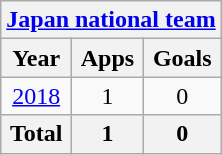<table class="wikitable" style="text-align:center">
<tr>
<th colspan=3><a href='#'>Japan national team</a></th>
</tr>
<tr>
<th>Year</th>
<th>Apps</th>
<th>Goals</th>
</tr>
<tr>
<td><a href='#'>2018</a></td>
<td>1</td>
<td>0</td>
</tr>
<tr>
<th>Total</th>
<th>1</th>
<th>0</th>
</tr>
</table>
